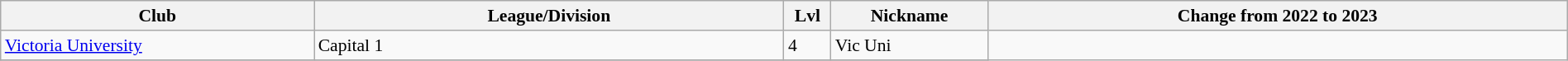<table class="wikitable sortable" width=100% style="font-size:90%">
<tr>
<th width=20%>Club</th>
<th width=30%>League/Division</th>
<th width=3%>Lvl</th>
<th width=10%>Nickname</th>
<th width=37%>Change from 2022 to 2023</th>
</tr>
<tr>
<td><a href='#'>Victoria University</a></td>
<td>Capital 1</td>
<td>4</td>
<td>Vic Uni</td>
</tr>
<tr>
</tr>
</table>
